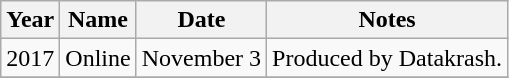<table class="wikitable">
<tr>
<th>Year</th>
<th>Name</th>
<th>Date</th>
<th>Notes</th>
</tr>
<tr>
<td>2017</td>
<td>Online</td>
<td>November 3</td>
<td>Produced by Datakrash.</td>
</tr>
<tr>
</tr>
</table>
